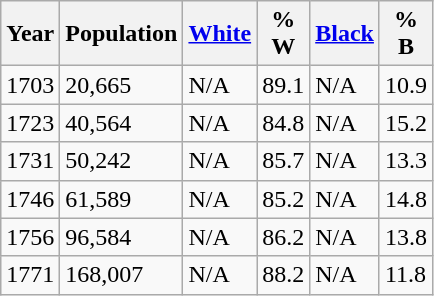<table class="wikitable sortable">
<tr>
<th>Year</th>
<th>Population</th>
<th><a href='#'>White</a></th>
<th>%<br>W</th>
<th><a href='#'>Black</a></th>
<th>%<br>B</th>
</tr>
<tr>
<td>1703</td>
<td>20,665</td>
<td>N/A</td>
<td>89.1</td>
<td>N/A</td>
<td>10.9</td>
</tr>
<tr>
<td>1723</td>
<td>40,564</td>
<td>N/A</td>
<td>84.8</td>
<td>N/A</td>
<td>15.2</td>
</tr>
<tr>
<td>1731</td>
<td>50,242</td>
<td>N/A</td>
<td>85.7</td>
<td>N/A</td>
<td>13.3</td>
</tr>
<tr>
<td>1746</td>
<td>61,589</td>
<td>N/A</td>
<td>85.2</td>
<td>N/A</td>
<td>14.8</td>
</tr>
<tr>
<td>1756</td>
<td>96,584</td>
<td>N/A</td>
<td>86.2</td>
<td>N/A</td>
<td>13.8</td>
</tr>
<tr>
<td>1771</td>
<td>168,007</td>
<td>N/A</td>
<td>88.2</td>
<td>N/A</td>
<td>11.8</td>
</tr>
</table>
